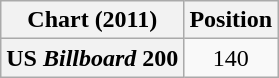<table class="wikitable plainrowheaders" style="text-align:center">
<tr>
<th scope="col">Chart (2011)</th>
<th scope="col">Position</th>
</tr>
<tr>
<th scope="row">US <em>Billboard</em> 200</th>
<td>140</td>
</tr>
</table>
